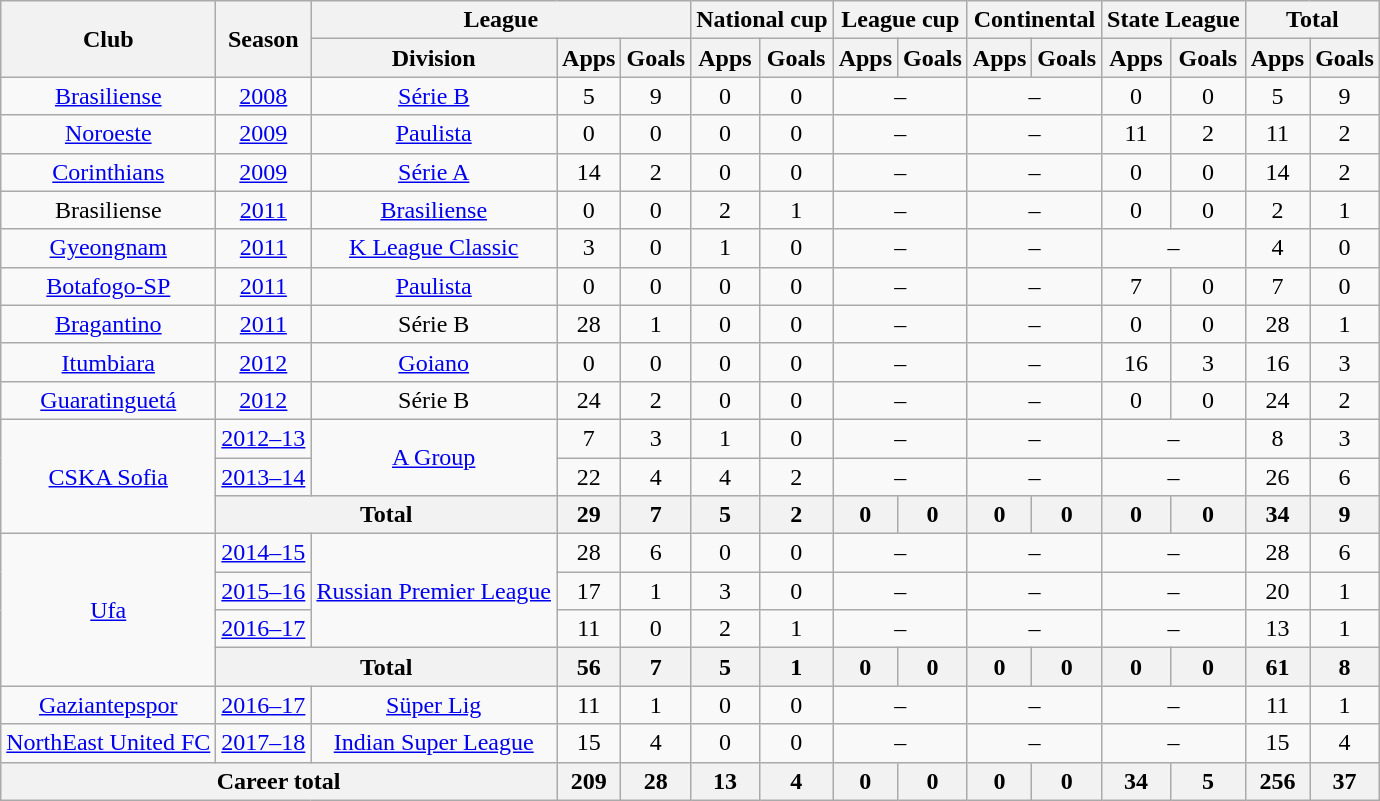<table class="wikitable" style="text-align: center;">
<tr>
<th rowspan="2">Club</th>
<th rowspan="2">Season</th>
<th colspan="3">League</th>
<th colspan="2">National cup</th>
<th colspan="2">League cup</th>
<th colspan="2">Continental</th>
<th colspan="2">State League</th>
<th colspan="2">Total</th>
</tr>
<tr>
<th>Division</th>
<th>Apps</th>
<th>Goals</th>
<th>Apps</th>
<th>Goals</th>
<th>Apps</th>
<th>Goals</th>
<th>Apps</th>
<th>Goals</th>
<th>Apps</th>
<th>Goals</th>
<th>Apps</th>
<th>Goals</th>
</tr>
<tr>
<td><a href='#'>Brasiliense</a></td>
<td><a href='#'>2008</a></td>
<td><a href='#'>Série B</a></td>
<td>5</td>
<td>9</td>
<td>0</td>
<td>0</td>
<td colspan="2">–</td>
<td colspan="2">–</td>
<td>0</td>
<td>0</td>
<td>5</td>
<td>9</td>
</tr>
<tr>
<td><a href='#'>Noroeste</a></td>
<td><a href='#'>2009</a></td>
<td><a href='#'>Paulista</a></td>
<td>0</td>
<td>0</td>
<td>0</td>
<td>0</td>
<td colspan="2">–</td>
<td colspan="2">–</td>
<td>11</td>
<td>2</td>
<td>11</td>
<td>2</td>
</tr>
<tr>
<td><a href='#'>Corinthians</a></td>
<td><a href='#'>2009</a></td>
<td><a href='#'>Série A</a></td>
<td>14</td>
<td>2</td>
<td>0</td>
<td>0</td>
<td colspan="2">–</td>
<td colspan="2">–</td>
<td>0</td>
<td>0</td>
<td>14</td>
<td>2</td>
</tr>
<tr>
<td>Brasiliense</td>
<td><a href='#'>2011</a></td>
<td><a href='#'>Brasiliense</a></td>
<td>0</td>
<td>0</td>
<td>2</td>
<td>1</td>
<td colspan="2">–</td>
<td colspan="2">–</td>
<td>0</td>
<td>0</td>
<td>2</td>
<td>1</td>
</tr>
<tr>
<td><a href='#'>Gyeongnam</a></td>
<td><a href='#'>2011</a></td>
<td><a href='#'>K League Classic</a></td>
<td>3</td>
<td>0</td>
<td>1</td>
<td>0</td>
<td colspan="2">–</td>
<td colspan="2">–</td>
<td colspan="2">–</td>
<td>4</td>
<td>0</td>
</tr>
<tr>
<td><a href='#'>Botafogo-SP</a></td>
<td><a href='#'>2011</a></td>
<td><a href='#'>Paulista</a></td>
<td>0</td>
<td>0</td>
<td>0</td>
<td>0</td>
<td colspan="2">–</td>
<td colspan="2">–</td>
<td>7</td>
<td>0</td>
<td>7</td>
<td>0</td>
</tr>
<tr>
<td><a href='#'>Bragantino</a></td>
<td><a href='#'>2011</a></td>
<td>Série B</td>
<td>28</td>
<td>1</td>
<td>0</td>
<td>0</td>
<td colspan="2">–</td>
<td colspan="2">–</td>
<td>0</td>
<td>0</td>
<td>28</td>
<td>1</td>
</tr>
<tr>
<td><a href='#'>Itumbiara</a></td>
<td><a href='#'>2012</a></td>
<td><a href='#'>Goiano</a></td>
<td>0</td>
<td>0</td>
<td>0</td>
<td>0</td>
<td colspan="2">–</td>
<td colspan="2">–</td>
<td>16</td>
<td>3</td>
<td>16</td>
<td>3</td>
</tr>
<tr>
<td><a href='#'>Guaratinguetá</a></td>
<td><a href='#'>2012</a></td>
<td>Série B</td>
<td>24</td>
<td>2</td>
<td>0</td>
<td>0</td>
<td colspan="2">–</td>
<td colspan="2">–</td>
<td>0</td>
<td>0</td>
<td>24</td>
<td>2</td>
</tr>
<tr>
<td rowspan="3"><a href='#'>CSKA Sofia</a></td>
<td><a href='#'>2012–13</a></td>
<td rowspan="2"><a href='#'>A Group</a></td>
<td>7</td>
<td>3</td>
<td>1</td>
<td>0</td>
<td colspan="2">–</td>
<td colspan="2">–</td>
<td colspan="2">–</td>
<td>8</td>
<td>3</td>
</tr>
<tr>
<td><a href='#'>2013–14</a></td>
<td>22</td>
<td>4</td>
<td>4</td>
<td>2</td>
<td colspan="2">–</td>
<td colspan="2">–</td>
<td colspan="2">–</td>
<td>26</td>
<td>6</td>
</tr>
<tr>
<th colspan="2">Total</th>
<th>29</th>
<th>7</th>
<th>5</th>
<th>2</th>
<th>0</th>
<th>0</th>
<th>0</th>
<th>0</th>
<th>0</th>
<th>0</th>
<th>34</th>
<th>9</th>
</tr>
<tr>
<td rowspan="4"><a href='#'>Ufa</a></td>
<td><a href='#'>2014–15</a></td>
<td rowspan="3"><a href='#'>Russian Premier League</a></td>
<td>28</td>
<td>6</td>
<td>0</td>
<td>0</td>
<td colspan="2">–</td>
<td colspan="2">–</td>
<td colspan="2">–</td>
<td>28</td>
<td>6</td>
</tr>
<tr>
<td><a href='#'>2015–16</a></td>
<td>17</td>
<td>1</td>
<td>3</td>
<td>0</td>
<td colspan="2">–</td>
<td colspan="2">–</td>
<td colspan="2">–</td>
<td>20</td>
<td>1</td>
</tr>
<tr>
<td><a href='#'>2016–17</a></td>
<td>11</td>
<td>0</td>
<td>2</td>
<td>1</td>
<td colspan="2">–</td>
<td colspan="2">–</td>
<td colspan="2">–</td>
<td>13</td>
<td>1</td>
</tr>
<tr>
<th colspan="2">Total</th>
<th>56</th>
<th>7</th>
<th>5</th>
<th>1</th>
<th>0</th>
<th>0</th>
<th>0</th>
<th>0</th>
<th>0</th>
<th>0</th>
<th>61</th>
<th>8</th>
</tr>
<tr>
<td><a href='#'>Gaziantepspor</a></td>
<td><a href='#'>2016–17</a></td>
<td><a href='#'>Süper Lig</a></td>
<td>11</td>
<td>1</td>
<td>0</td>
<td>0</td>
<td colspan="2">–</td>
<td colspan="2">–</td>
<td colspan="2">–</td>
<td>11</td>
<td>1</td>
</tr>
<tr>
<td><a href='#'>NorthEast United FC</a></td>
<td><a href='#'>2017–18</a></td>
<td><a href='#'>Indian Super League</a></td>
<td>15</td>
<td>4</td>
<td>0</td>
<td>0</td>
<td colspan="2">–</td>
<td colspan="2">–</td>
<td colspan="2">–</td>
<td>15</td>
<td>4</td>
</tr>
<tr>
<th colspan="3">Career total</th>
<th>209</th>
<th>28</th>
<th>13</th>
<th>4</th>
<th>0</th>
<th>0</th>
<th>0</th>
<th>0</th>
<th>34</th>
<th>5</th>
<th>256</th>
<th>37</th>
</tr>
</table>
